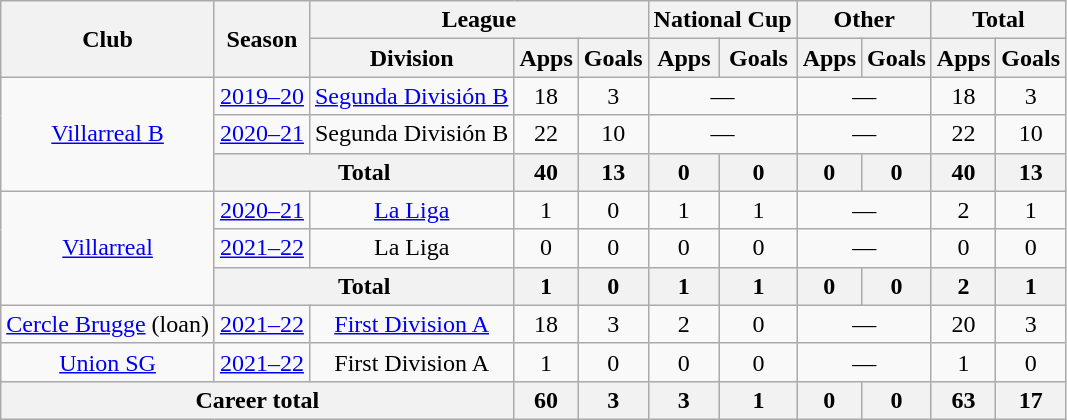<table class="wikitable" style="text-align:center">
<tr>
<th rowspan="2">Club</th>
<th rowspan="2">Season</th>
<th colspan="3">League</th>
<th colspan="2">National Cup</th>
<th colspan="2">Other</th>
<th colspan="2">Total</th>
</tr>
<tr>
<th>Division</th>
<th>Apps</th>
<th>Goals</th>
<th>Apps</th>
<th>Goals</th>
<th>Apps</th>
<th>Goals</th>
<th>Apps</th>
<th>Goals</th>
</tr>
<tr>
<td rowspan="3"><a href='#'>Villarreal B</a></td>
<td><a href='#'>2019–20</a></td>
<td><a href='#'>Segunda División B</a></td>
<td>18</td>
<td>3</td>
<td colspan="2">—</td>
<td colspan="2">—</td>
<td>18</td>
<td>3</td>
</tr>
<tr>
<td><a href='#'>2020–21</a></td>
<td>Segunda División B</td>
<td>22</td>
<td>10</td>
<td colspan="2">—</td>
<td colspan="2">—</td>
<td>22</td>
<td>10</td>
</tr>
<tr>
<th colspan="2">Total</th>
<th>40</th>
<th>13</th>
<th>0</th>
<th>0</th>
<th>0</th>
<th>0</th>
<th>40</th>
<th>13</th>
</tr>
<tr>
<td rowspan="3"><a href='#'>Villarreal</a></td>
<td><a href='#'>2020–21</a></td>
<td><a href='#'>La Liga</a></td>
<td>1</td>
<td>0</td>
<td>1</td>
<td>1</td>
<td colspan="2">—</td>
<td>2</td>
<td>1</td>
</tr>
<tr>
<td><a href='#'>2021–22</a></td>
<td>La Liga</td>
<td>0</td>
<td>0</td>
<td>0</td>
<td>0</td>
<td colspan="2">—</td>
<td>0</td>
<td>0</td>
</tr>
<tr>
<th colspan="2">Total</th>
<th>1</th>
<th>0</th>
<th>1</th>
<th>1</th>
<th>0</th>
<th>0</th>
<th>2</th>
<th>1</th>
</tr>
<tr>
<td><a href='#'>Cercle Brugge</a> (loan)</td>
<td><a href='#'>2021–22</a></td>
<td><a href='#'>First Division A</a></td>
<td>18</td>
<td>3</td>
<td>2</td>
<td>0</td>
<td colspan="2">—</td>
<td>20</td>
<td>3</td>
</tr>
<tr>
<td><a href='#'>Union SG</a></td>
<td><a href='#'>2021–22</a></td>
<td>First Division A</td>
<td>1</td>
<td>0</td>
<td>0</td>
<td>0</td>
<td colspan="2">—</td>
<td>1</td>
<td>0</td>
</tr>
<tr>
<th colspan="3">Career total</th>
<th>60</th>
<th>3</th>
<th>3</th>
<th>1</th>
<th>0</th>
<th>0</th>
<th>63</th>
<th>17</th>
</tr>
</table>
